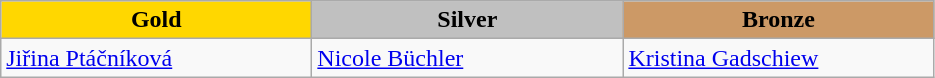<table class="wikitable" style="text-align:left">
<tr align="center">
<td width=200 bgcolor=gold><strong>Gold</strong></td>
<td width=200 bgcolor=silver><strong>Silver</strong></td>
<td width=200 bgcolor=CC9966><strong>Bronze</strong></td>
</tr>
<tr>
<td><a href='#'>Jiřina Ptáčníková</a><br><em></em></td>
<td><a href='#'>Nicole Büchler</a><br><em></em></td>
<td><a href='#'>Kristina Gadschiew</a><br><em></em></td>
</tr>
</table>
